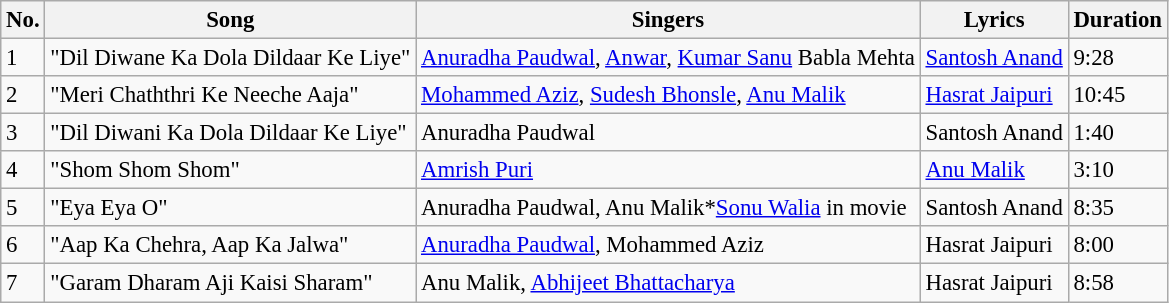<table class="wikitable" style="font-size:95%;">
<tr>
<th>No.</th>
<th>Song</th>
<th>Singers</th>
<th>Lyrics</th>
<th>Duration</th>
</tr>
<tr>
<td>1</td>
<td>"Dil Diwane Ka Dola Dildaar Ke Liye"</td>
<td><a href='#'>Anuradha Paudwal</a>, <a href='#'>Anwar</a>, <a href='#'>Kumar Sanu</a> Babla Mehta</td>
<td><a href='#'>Santosh Anand</a></td>
<td>9:28</td>
</tr>
<tr>
<td>2</td>
<td>"Meri Chaththri Ke Neeche Aaja"</td>
<td><a href='#'>Mohammed Aziz</a>, <a href='#'>Sudesh Bhonsle</a>, <a href='#'>Anu Malik</a></td>
<td><a href='#'>Hasrat Jaipuri</a></td>
<td>10:45</td>
</tr>
<tr>
<td>3</td>
<td>"Dil Diwani Ka Dola Dildaar Ke Liye"</td>
<td>Anuradha Paudwal</td>
<td>Santosh Anand</td>
<td>1:40</td>
</tr>
<tr>
<td>4</td>
<td>"Shom Shom Shom"</td>
<td><a href='#'>Amrish Puri</a></td>
<td><a href='#'>Anu Malik</a></td>
<td>3:10</td>
</tr>
<tr>
<td>5</td>
<td>"Eya Eya O"</td>
<td>Anuradha Paudwal, Anu Malik*<a href='#'>Sonu Walia</a> in movie</td>
<td>Santosh Anand</td>
<td>8:35</td>
</tr>
<tr>
<td>6</td>
<td>"Aap Ka Chehra, Aap Ka Jalwa"</td>
<td><a href='#'>Anuradha Paudwal</a>, Mohammed Aziz</td>
<td>Hasrat Jaipuri</td>
<td>8:00</td>
</tr>
<tr>
<td>7</td>
<td>"Garam Dharam Aji Kaisi Sharam"</td>
<td>Anu Malik, <a href='#'>Abhijeet Bhattacharya</a></td>
<td>Hasrat Jaipuri</td>
<td>8:58</td>
</tr>
</table>
